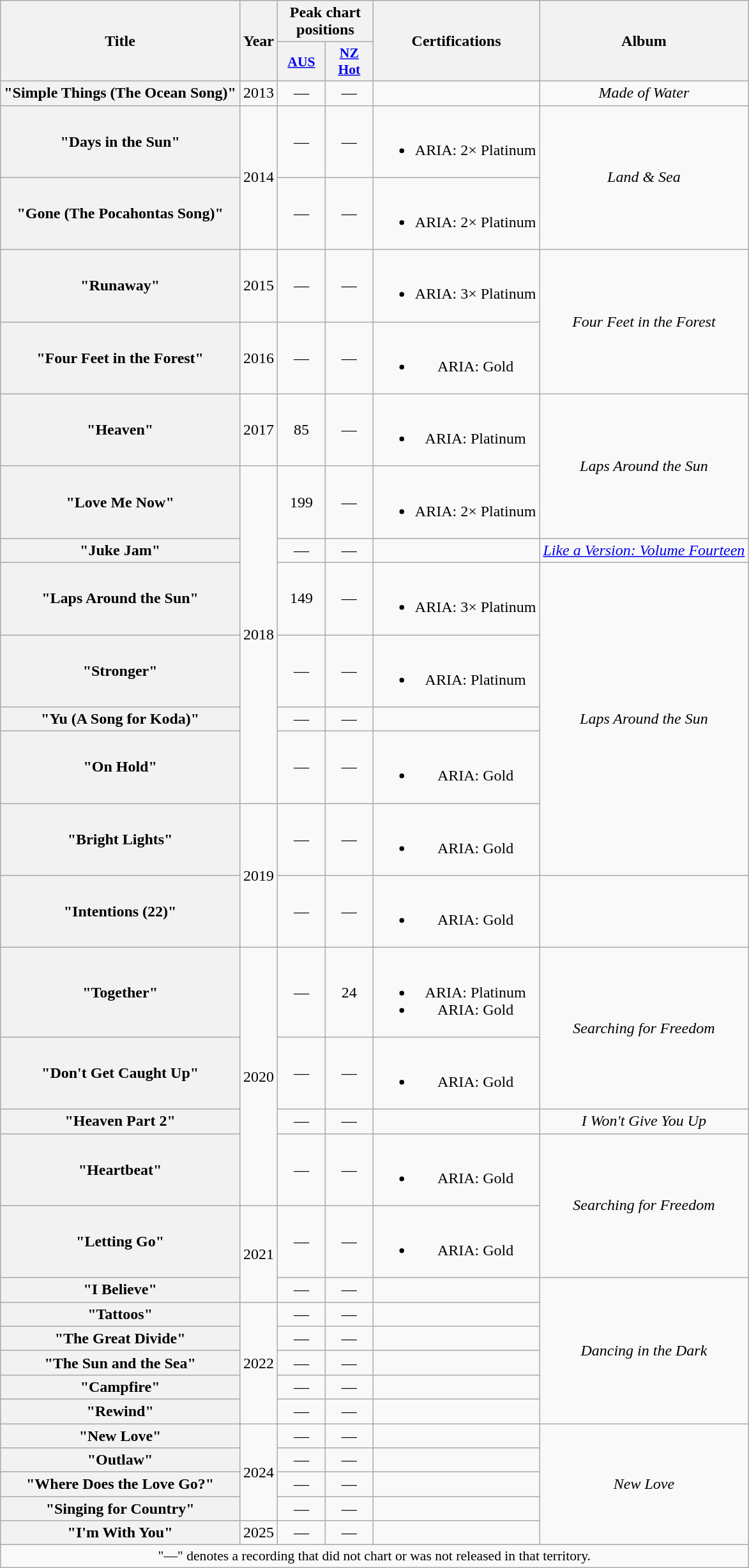<table class="wikitable plainrowheaders" style="text-align:center;">
<tr>
<th scope="col" rowspan="2">Title</th>
<th scope="col" rowspan="2">Year</th>
<th scope="col" colspan="2">Peak chart positions</th>
<th scope="col" rowspan="2">Certifications</th>
<th scope="col" rowspan="2">Album</th>
</tr>
<tr>
<th scope="col" style="width:3em;font-size:90%;"><a href='#'>AUS</a><br></th>
<th scope="col" style="width:3em;font-size:90%;"><a href='#'>NZ<br>Hot</a><br></th>
</tr>
<tr>
<th scope="row">"Simple Things (The Ocean Song)"</th>
<td>2013</td>
<td>—</td>
<td>—</td>
<td></td>
<td><em>Made of Water</em></td>
</tr>
<tr>
<th scope="row">"Days in the Sun"</th>
<td rowspan="2">2014</td>
<td>—</td>
<td>—</td>
<td><br><ul><li>ARIA: 2× Platinum</li></ul></td>
<td rowspan="2"><em>Land & Sea</em></td>
</tr>
<tr>
<th scope="row">"Gone (The Pocahontas Song)"</th>
<td>—</td>
<td>—</td>
<td><br><ul><li>ARIA: 2× Platinum</li></ul></td>
</tr>
<tr>
<th scope="row">"Runaway"</th>
<td>2015</td>
<td>—</td>
<td>—</td>
<td><br><ul><li>ARIA: 3× Platinum</li></ul></td>
<td rowspan="2"><em>Four Feet in the Forest</em></td>
</tr>
<tr>
<th scope="row">"Four Feet in the Forest"</th>
<td>2016</td>
<td>—</td>
<td>—</td>
<td><br><ul><li>ARIA: Gold</li></ul></td>
</tr>
<tr>
<th scope="row">"Heaven"</th>
<td>2017</td>
<td>85</td>
<td>—</td>
<td><br><ul><li>ARIA: Platinum</li></ul></td>
<td rowspan="2"><em>Laps Around the Sun</em></td>
</tr>
<tr>
<th scope="row">"Love Me Now"</th>
<td rowspan="6">2018</td>
<td>199</td>
<td>—</td>
<td><br><ul><li>ARIA: 2× Platinum</li></ul></td>
</tr>
<tr>
<th scope="row">"Juke Jam"<br></th>
<td>—</td>
<td>—</td>
<td></td>
<td><em><a href='#'>Like a Version: Volume Fourteen</a></em></td>
</tr>
<tr>
<th scope="row">"Laps Around the Sun"</th>
<td>149</td>
<td>—</td>
<td><br><ul><li>ARIA: 3× Platinum</li></ul></td>
<td rowspan="5"><em>Laps Around the Sun</em></td>
</tr>
<tr>
<th scope="row">"Stronger"</th>
<td>—</td>
<td>—</td>
<td><br><ul><li>ARIA: Platinum</li></ul></td>
</tr>
<tr>
<th scope="row">"Yu (A Song for Koda)"</th>
<td>—</td>
<td>—</td>
<td></td>
</tr>
<tr>
<th scope="row">"On Hold"</th>
<td>—</td>
<td>—</td>
<td><br><ul><li>ARIA: Gold</li></ul></td>
</tr>
<tr>
<th scope="row">"Bright Lights"</th>
<td rowspan="2">2019</td>
<td>—</td>
<td>—</td>
<td><br><ul><li>ARIA: Gold</li></ul></td>
</tr>
<tr>
<th scope="row">"Intentions (22)"</th>
<td>—</td>
<td>—</td>
<td><br><ul><li>ARIA: Gold</li></ul></td>
<td></td>
</tr>
<tr>
<th scope="row">"Together"</th>
<td rowspan="4">2020</td>
<td>—</td>
<td>24</td>
<td><br><ul><li>ARIA: Platinum</li><li>ARIA: Gold </li></ul></td>
<td rowspan="2"><em>Searching for Freedom</em></td>
</tr>
<tr>
<th scope="row">"Don't Get Caught Up"</th>
<td>—</td>
<td>—</td>
<td><br><ul><li>ARIA: Gold</li></ul></td>
</tr>
<tr>
<th scope="row">"Heaven Part 2" </th>
<td>—</td>
<td>—</td>
<td></td>
<td><em>I Won't Give You Up</em></td>
</tr>
<tr>
<th scope="row">"Heartbeat"</th>
<td>—</td>
<td>—</td>
<td><br><ul><li>ARIA: Gold</li></ul></td>
<td rowspan="2"><em>Searching for Freedom</em></td>
</tr>
<tr>
<th scope="row">"Letting Go"</th>
<td rowspan="2">2021</td>
<td>—</td>
<td>—</td>
<td><br><ul><li>ARIA: Gold</li></ul></td>
</tr>
<tr>
<th scope="row">"I Believe"</th>
<td>—</td>
<td>—</td>
<td></td>
<td rowspan="6"><em>Dancing in the Dark</em></td>
</tr>
<tr>
<th scope="row">"Tattoos"</th>
<td rowspan="5">2022</td>
<td>—</td>
<td>—</td>
<td></td>
</tr>
<tr>
<th scope="row">"The Great Divide"</th>
<td>—</td>
<td>—</td>
<td></td>
</tr>
<tr>
<th scope="row">"The Sun and the Sea" </th>
<td>—</td>
<td>—</td>
<td></td>
</tr>
<tr>
<th scope="row">"Campfire"</th>
<td>—</td>
<td>—</td>
<td></td>
</tr>
<tr>
<th scope="row">"Rewind"</th>
<td>—</td>
<td>—</td>
<td></td>
</tr>
<tr>
<th scope="row">"New Love"</th>
<td rowspan="4">2024</td>
<td>—</td>
<td>—</td>
<td></td>
<td rowspan="5"><em>New Love</em></td>
</tr>
<tr>
<th scope="row">"Outlaw"</th>
<td>—</td>
<td>—</td>
<td></td>
</tr>
<tr>
<th scope="row">"Where Does the Love Go?"</th>
<td>—</td>
<td>—</td>
<td></td>
</tr>
<tr>
<th scope="row">"Singing for Country"</th>
<td>—</td>
<td>—</td>
<td></td>
</tr>
<tr>
<th scope="row">"I'm With You"</th>
<td>2025</td>
<td>—</td>
<td>—</td>
<td></td>
</tr>
<tr>
<td colspan="15" style="font-size:90%">"—" denotes a recording that did not chart or was not released in that territory.</td>
</tr>
</table>
